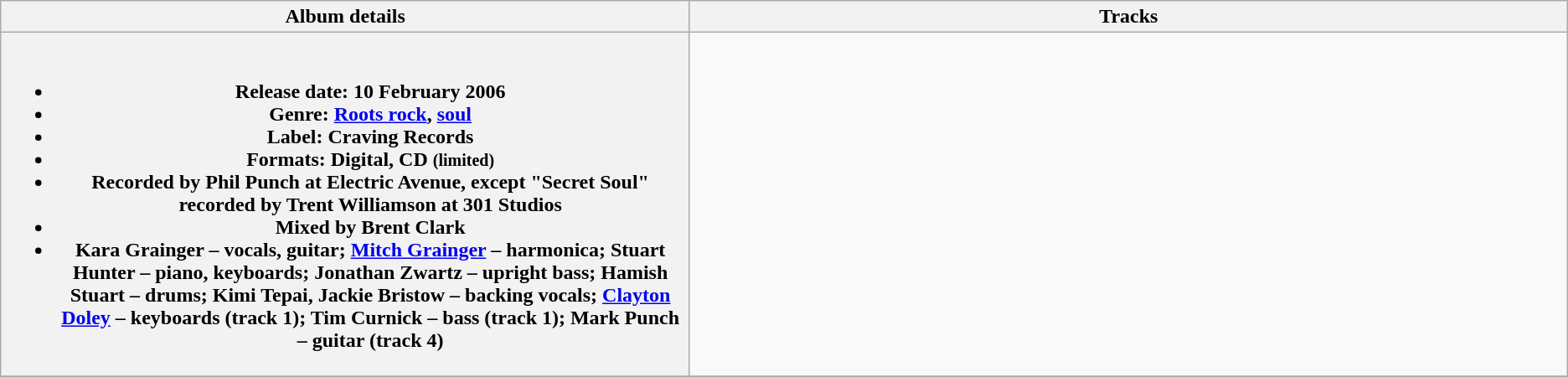<table class="wikitable plainrowheaders" style="text-align:left;">
<tr>
<th style="width:35em;">Album details</th>
<th style="width:45em;">Tracks</th>
</tr>
<tr>
<th scope="row"><br><ul><li>Release date: 10 February 2006</li><li>Genre: <a href='#'>Roots rock</a>, <a href='#'>soul</a></li><li>Label: Craving Records</li><li>Formats: Digital, CD <small>(limited)</small></li><li>Recorded by Phil Punch at Electric Avenue, except "Secret Soul" recorded by Trent Williamson at 301 Studios</li><li>Mixed by Brent Clark</li><li>Kara Grainger – vocals, guitar; <a href='#'>Mitch Grainger</a> – harmonica; Stuart Hunter – piano, keyboards; Jonathan Zwartz – upright bass; Hamish Stuart – drums; Kimi Tepai, Jackie Bristow – backing vocals; <a href='#'>Clayton Doley</a> – keyboards (track 1); Tim Curnick – bass (track 1); Mark Punch – guitar (track 4)</li></ul></th>
<td><br></td>
</tr>
<tr>
</tr>
</table>
